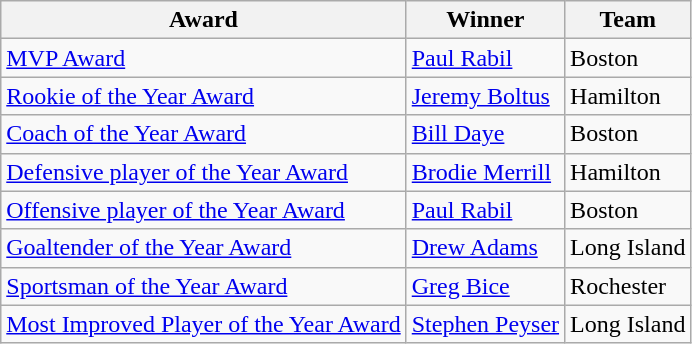<table class="wikitable">
<tr>
<th>Award</th>
<th>Winner</th>
<th>Team</th>
</tr>
<tr>
<td><a href='#'>MVP Award</a></td>
<td><a href='#'>Paul Rabil</a></td>
<td>Boston</td>
</tr>
<tr>
<td><a href='#'>Rookie of the Year Award</a></td>
<td><a href='#'>Jeremy Boltus</a></td>
<td>Hamilton</td>
</tr>
<tr>
<td><a href='#'>Coach of the Year Award</a></td>
<td><a href='#'>Bill Daye</a></td>
<td>Boston</td>
</tr>
<tr>
<td><a href='#'>Defensive player of the Year Award</a></td>
<td><a href='#'>Brodie Merrill</a></td>
<td>Hamilton</td>
</tr>
<tr>
<td><a href='#'>Offensive player of the Year Award</a></td>
<td><a href='#'>Paul Rabil</a></td>
<td>Boston</td>
</tr>
<tr>
<td><a href='#'>Goaltender of the Year Award</a></td>
<td><a href='#'>Drew Adams</a></td>
<td>Long Island</td>
</tr>
<tr>
<td><a href='#'>Sportsman of the Year Award</a></td>
<td><a href='#'>Greg Bice</a></td>
<td>Rochester</td>
</tr>
<tr>
<td><a href='#'>Most Improved Player of the Year Award</a></td>
<td><a href='#'>Stephen Peyser</a></td>
<td>Long Island</td>
</tr>
</table>
